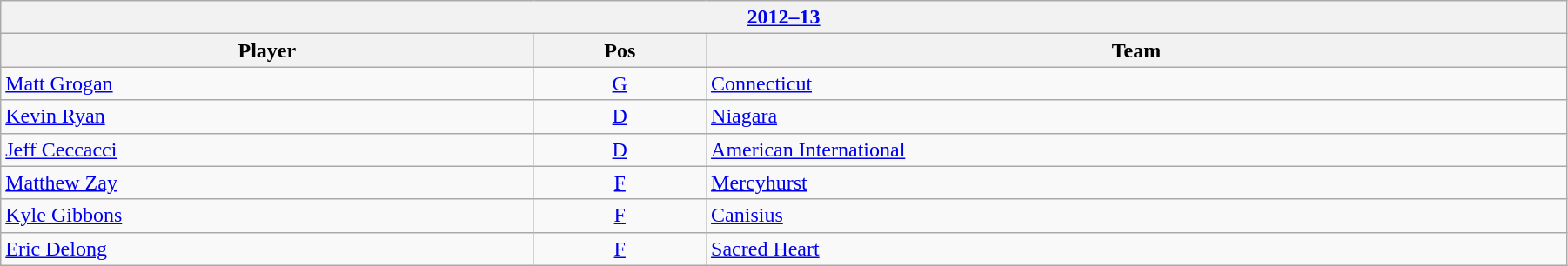<table class="wikitable" width=95%>
<tr>
<th colspan=3><a href='#'>2012–13</a></th>
</tr>
<tr>
<th>Player</th>
<th>Pos</th>
<th>Team</th>
</tr>
<tr>
<td><a href='#'>Matt Grogan</a></td>
<td style="text-align:center;"><a href='#'>G</a></td>
<td><a href='#'>Connecticut</a></td>
</tr>
<tr>
<td><a href='#'>Kevin Ryan</a></td>
<td style="text-align:center;"><a href='#'>D</a></td>
<td><a href='#'>Niagara</a></td>
</tr>
<tr>
<td><a href='#'>Jeff Ceccacci</a></td>
<td style="text-align:center;"><a href='#'>D</a></td>
<td><a href='#'>American International</a></td>
</tr>
<tr>
<td><a href='#'>Matthew Zay</a></td>
<td style="text-align:center;"><a href='#'>F</a></td>
<td><a href='#'>Mercyhurst</a></td>
</tr>
<tr>
<td><a href='#'>Kyle Gibbons</a></td>
<td style="text-align:center;"><a href='#'>F</a></td>
<td><a href='#'>Canisius</a></td>
</tr>
<tr>
<td><a href='#'>Eric Delong</a></td>
<td style="text-align:center;"><a href='#'>F</a></td>
<td><a href='#'>Sacred Heart</a></td>
</tr>
</table>
